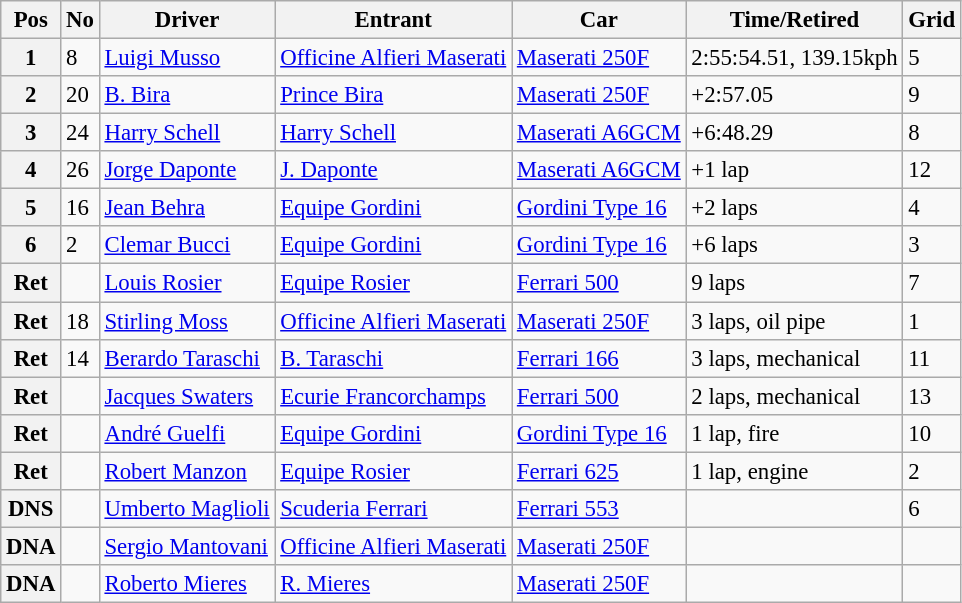<table class="wikitable" style="font-size: 95%;">
<tr>
<th>Pos</th>
<th>No</th>
<th>Driver</th>
<th>Entrant</th>
<th>Car</th>
<th>Time/Retired</th>
<th>Grid</th>
</tr>
<tr>
<th>1</th>
<td>8</td>
<td> <a href='#'>Luigi Musso</a></td>
<td><a href='#'>Officine Alfieri Maserati</a></td>
<td><a href='#'>Maserati 250F</a></td>
<td>2:55:54.51, 139.15kph</td>
<td>5</td>
</tr>
<tr>
<th>2</th>
<td>20</td>
<td> <a href='#'>B. Bira</a></td>
<td><a href='#'>Prince Bira</a></td>
<td><a href='#'>Maserati 250F</a></td>
<td>+2:57.05</td>
<td>9</td>
</tr>
<tr>
<th>3</th>
<td>24</td>
<td> <a href='#'>Harry Schell</a></td>
<td><a href='#'>Harry Schell</a></td>
<td><a href='#'>Maserati A6GCM</a></td>
<td>+6:48.29</td>
<td>8</td>
</tr>
<tr>
<th>4</th>
<td>26</td>
<td> <a href='#'>Jorge Daponte</a></td>
<td><a href='#'>J. Daponte</a></td>
<td><a href='#'>Maserati A6GCM</a></td>
<td>+1 lap</td>
<td>12</td>
</tr>
<tr>
<th>5</th>
<td>16</td>
<td> <a href='#'>Jean Behra</a></td>
<td><a href='#'>Equipe Gordini</a></td>
<td><a href='#'>Gordini Type 16</a></td>
<td>+2 laps</td>
<td>4</td>
</tr>
<tr>
<th>6</th>
<td>2</td>
<td> <a href='#'>Clemar Bucci</a></td>
<td><a href='#'>Equipe Gordini</a></td>
<td><a href='#'>Gordini Type 16</a></td>
<td>+6 laps</td>
<td>3</td>
</tr>
<tr>
<th>Ret</th>
<td></td>
<td> <a href='#'>Louis Rosier</a></td>
<td><a href='#'>Equipe Rosier</a></td>
<td><a href='#'>Ferrari 500</a></td>
<td>9 laps</td>
<td>7</td>
</tr>
<tr>
<th>Ret</th>
<td>18</td>
<td> <a href='#'>Stirling Moss</a></td>
<td><a href='#'>Officine Alfieri Maserati</a></td>
<td><a href='#'>Maserati 250F</a></td>
<td>3 laps, oil pipe</td>
<td>1</td>
</tr>
<tr>
<th>Ret</th>
<td>14</td>
<td> <a href='#'>Berardo Taraschi</a></td>
<td><a href='#'>B. Taraschi</a></td>
<td><a href='#'>Ferrari 166</a></td>
<td>3 laps, mechanical</td>
<td>11</td>
</tr>
<tr>
<th>Ret</th>
<td></td>
<td> <a href='#'>Jacques Swaters</a></td>
<td><a href='#'>Ecurie Francorchamps</a></td>
<td><a href='#'>Ferrari 500</a></td>
<td>2 laps, mechanical</td>
<td>13</td>
</tr>
<tr>
<th>Ret</th>
<td></td>
<td> <a href='#'>André Guelfi</a></td>
<td><a href='#'>Equipe Gordini</a></td>
<td><a href='#'>Gordini Type 16</a></td>
<td>1 lap, fire</td>
<td>10</td>
</tr>
<tr>
<th>Ret</th>
<td></td>
<td> <a href='#'>Robert Manzon</a></td>
<td><a href='#'>Equipe Rosier</a></td>
<td><a href='#'>Ferrari 625</a></td>
<td>1 lap, engine</td>
<td>2</td>
</tr>
<tr>
<th>DNS</th>
<td></td>
<td> <a href='#'>Umberto Maglioli</a></td>
<td><a href='#'>Scuderia Ferrari</a></td>
<td><a href='#'>Ferrari 553</a></td>
<td></td>
<td>6</td>
</tr>
<tr>
<th>DNA</th>
<td></td>
<td> <a href='#'>Sergio Mantovani</a></td>
<td><a href='#'>Officine Alfieri Maserati</a></td>
<td><a href='#'>Maserati 250F</a></td>
<td></td>
<td></td>
</tr>
<tr>
<th>DNA</th>
<td></td>
<td> <a href='#'>Roberto Mieres</a></td>
<td><a href='#'>R. Mieres</a></td>
<td><a href='#'>Maserati 250F</a></td>
<td></td>
<td></td>
</tr>
</table>
